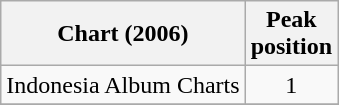<table class="wikitable">
<tr>
<th align="left">Chart (2006)</th>
<th align="center">Peak<br>position</th>
</tr>
<tr>
<td align="left">Indonesia Album Charts</td>
<td align="center">1</td>
</tr>
<tr>
</tr>
</table>
